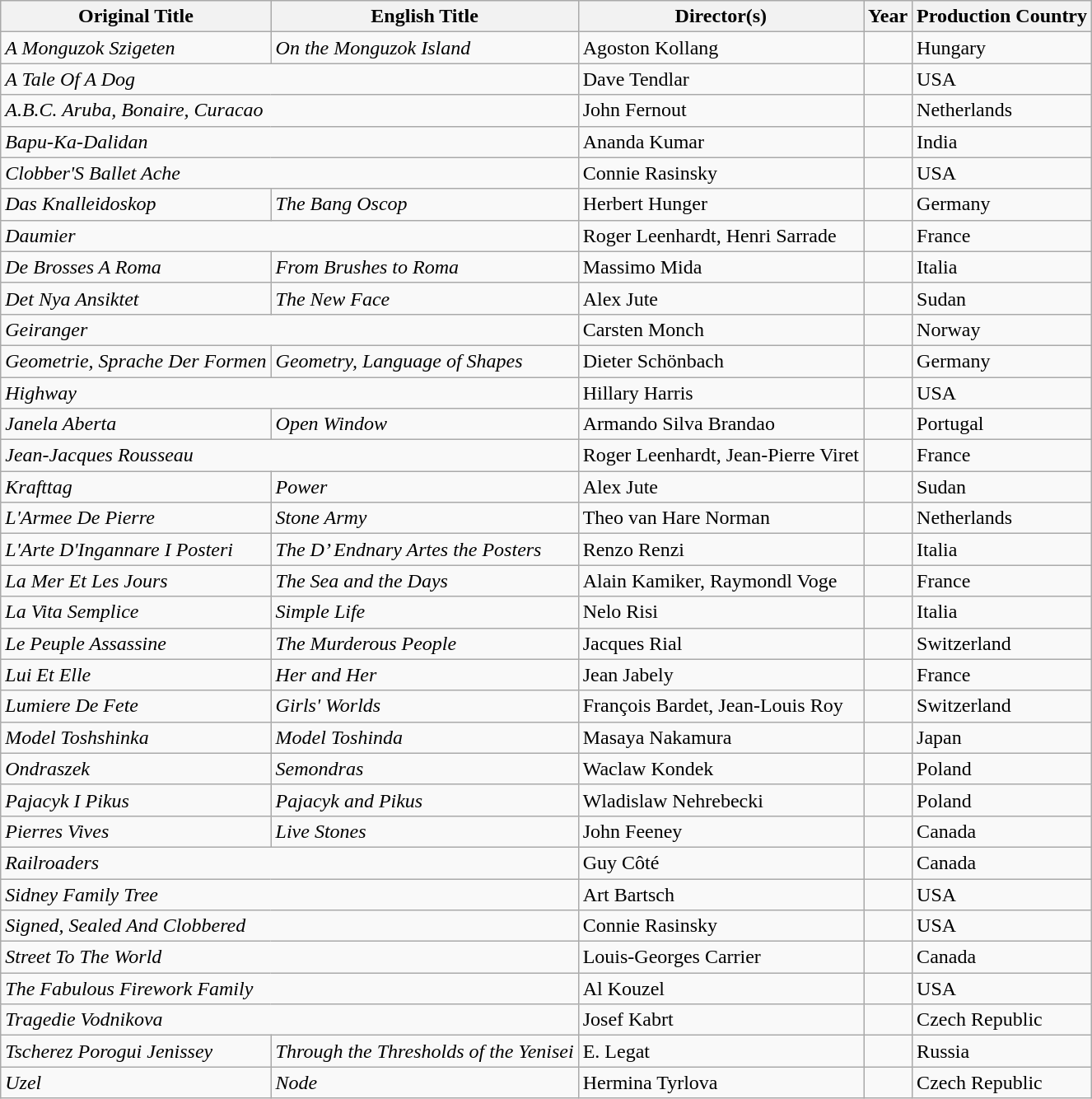<table class="wikitable sortable">
<tr>
<th>Original Title</th>
<th>English Title</th>
<th>Director(s)</th>
<th>Year</th>
<th>Production Country</th>
</tr>
<tr>
<td><em>A Monguzok Szigeten</em></td>
<td><em>On the Monguzok Island</em></td>
<td>Agoston Kollang</td>
<td></td>
<td>Hungary</td>
</tr>
<tr>
<td colspan="2"><em>A Tale Of A Dog</em></td>
<td>Dave Tendlar</td>
<td></td>
<td>USA</td>
</tr>
<tr>
<td colspan="2"><em>A.B.C. Aruba, Bonaire, Curacao</em></td>
<td>John Fernout</td>
<td></td>
<td>Netherlands</td>
</tr>
<tr>
<td colspan="2"><em>Bapu-Ka-Dalidan</em></td>
<td>Ananda Kumar</td>
<td></td>
<td>India</td>
</tr>
<tr>
<td colspan="2"><em>Clobber'S Ballet Ache</em></td>
<td>Connie Rasinsky</td>
<td></td>
<td>USA</td>
</tr>
<tr>
<td><em>Das Knalleidoskop</em></td>
<td><em>The Bang Oscop</em></td>
<td>Herbert Hunger</td>
<td></td>
<td>Germany</td>
</tr>
<tr>
<td colspan="2"><em>Daumier</em></td>
<td>Roger Leenhardt, Henri Sarrade</td>
<td></td>
<td>France</td>
</tr>
<tr>
<td><em>De Brosses A Roma</em></td>
<td><em>From Brushes to Roma</em></td>
<td>Massimo Mida</td>
<td></td>
<td>Italia</td>
</tr>
<tr>
<td><em>Det Nya Ansiktet</em></td>
<td><em>The New Face</em></td>
<td>Alex Jute</td>
<td></td>
<td>Sudan</td>
</tr>
<tr>
<td colspan="2"><em>Geiranger</em></td>
<td>Carsten Monch</td>
<td></td>
<td>Norway</td>
</tr>
<tr>
<td><em>Geometrie, Sprache Der Formen</em></td>
<td><em>Geometry, Language of Shapes</em></td>
<td>Dieter Schönbach</td>
<td></td>
<td>Germany</td>
</tr>
<tr>
<td colspan="2"><em>Highway</em></td>
<td>Hillary Harris</td>
<td></td>
<td>USA</td>
</tr>
<tr>
<td><em>Janela Aberta</em></td>
<td><em>Open Window</em></td>
<td>Armando Silva Brandao</td>
<td></td>
<td>Portugal</td>
</tr>
<tr>
<td colspan="2"><em>Jean-Jacques Rousseau</em></td>
<td>Roger Leenhardt, Jean-Pierre Viret</td>
<td></td>
<td>France</td>
</tr>
<tr>
<td><em>Krafttag</em></td>
<td><em>Power</em></td>
<td>Alex Jute</td>
<td></td>
<td>Sudan</td>
</tr>
<tr>
<td><em>L'Armee De Pierre</em></td>
<td><em>Stone Army</em></td>
<td>Theo van Hare Norman</td>
<td></td>
<td>Netherlands</td>
</tr>
<tr>
<td><em>L'Arte D'Ingannare I Posteri</em></td>
<td><em>The D’ Endnary Artes the Posters</em></td>
<td>Renzo Renzi</td>
<td></td>
<td>Italia</td>
</tr>
<tr>
<td><em>La Mer Et Les Jours</em></td>
<td><em>The Sea and the Days</em></td>
<td>Alain Kamiker, Raymondl Voge</td>
<td></td>
<td>France</td>
</tr>
<tr>
<td><em>La Vita Semplice</em></td>
<td><em>Simple Life</em></td>
<td>Nelo Risi</td>
<td></td>
<td>Italia</td>
</tr>
<tr>
<td><em>Le Peuple Assassine</em></td>
<td><em>The Murderous People</em></td>
<td>Jacques Rial</td>
<td></td>
<td>Switzerland</td>
</tr>
<tr>
<td><em>Lui Et Elle</em></td>
<td><em>Her and Her</em></td>
<td>Jean Jabely</td>
<td></td>
<td>France</td>
</tr>
<tr>
<td><em>Lumiere De Fete</em></td>
<td><em>Girls' Worlds</em></td>
<td>François Bardet, Jean-Louis Roy</td>
<td></td>
<td>Switzerland</td>
</tr>
<tr>
<td><em>Model Toshshinka</em></td>
<td><em>Model Toshinda</em></td>
<td>Masaya Nakamura</td>
<td></td>
<td>Japan</td>
</tr>
<tr>
<td><em>Ondraszek</em></td>
<td><em>Semondras</em></td>
<td>Waclaw Kondek</td>
<td></td>
<td>Poland</td>
</tr>
<tr>
<td><em>Pajacyk I Pikus</em></td>
<td><em>Pajacyk and Pikus</em></td>
<td>Wladislaw Nehrebecki</td>
<td></td>
<td>Poland</td>
</tr>
<tr>
<td><em>Pierres Vives</em></td>
<td><em>Live Stones</em></td>
<td>John Feeney</td>
<td></td>
<td>Canada</td>
</tr>
<tr>
<td colspan="2"><em>Railroaders</em></td>
<td>Guy Côté</td>
<td></td>
<td>Canada</td>
</tr>
<tr>
<td colspan="2"><em>Sidney Family Tree</em></td>
<td>Art Bartsch</td>
<td></td>
<td>USA</td>
</tr>
<tr>
<td colspan="2"><em>Signed, Sealed And Clobbered</em></td>
<td>Connie Rasinsky</td>
<td></td>
<td>USA</td>
</tr>
<tr>
<td colspan="2"><em>Street To The World</em></td>
<td>Louis-Georges Carrier</td>
<td></td>
<td>Canada</td>
</tr>
<tr>
<td colspan="2"><em>The Fabulous Firework Family</em></td>
<td>Al Kouzel</td>
<td></td>
<td>USA</td>
</tr>
<tr>
<td colspan="2"><em>Tragedie Vodnikova</em></td>
<td>Josef Kabrt</td>
<td></td>
<td>Czech Republic</td>
</tr>
<tr>
<td><em>Tscherez Porogui Jenissey</em></td>
<td><em>Through the Thresholds of the Yenisei</em></td>
<td>E. Legat</td>
<td></td>
<td>Russia</td>
</tr>
<tr>
<td><em>Uzel</em></td>
<td><em>Node</em></td>
<td>Hermina Tyrlova</td>
<td></td>
<td>Czech Republic</td>
</tr>
</table>
